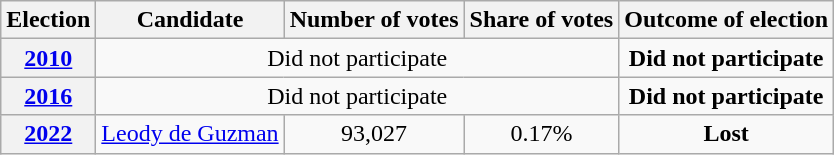<table class="sortable wikitable" style="text-align:center">
<tr>
<th>Election</th>
<th>Candidate</th>
<th>Number of votes</th>
<th>Share of votes</th>
<th>Outcome of election</th>
</tr>
<tr>
<th><a href='#'>2010</a></th>
<td colspan="3">Did not participate</td>
<td><strong>Did not participate</strong></td>
</tr>
<tr>
<th><a href='#'>2016</a></th>
<td colspan="3">Did not participate</td>
<td><strong>Did not participate</strong></td>
</tr>
<tr>
<th><a href='#'>2022</a></th>
<td><a href='#'>Leody de Guzman</a></td>
<td>93,027</td>
<td>0.17%</td>
<td><strong>Lost</strong></td>
</tr>
</table>
